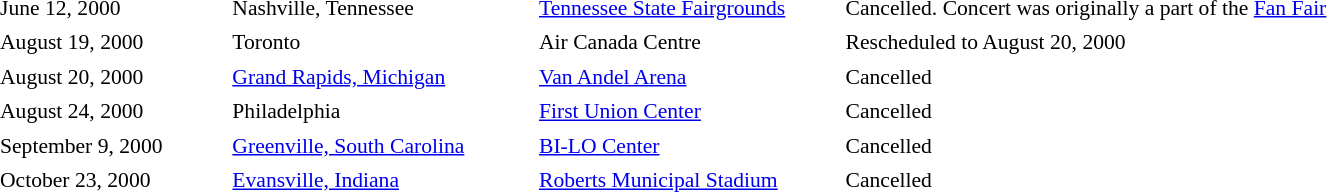<table cellpadding="2" style="border:0 solid darkgrey; font-size:90%">
<tr>
<th style="width:150px;"></th>
<th style="width:200px;"></th>
<th style="width:200px;"></th>
<th style="width:700px;"></th>
</tr>
<tr border="0">
</tr>
<tr>
<td>June 12, 2000</td>
<td>Nashville, Tennessee</td>
<td><a href='#'>Tennessee State Fairgrounds</a></td>
<td>Cancelled. Concert was originally a part of the <a href='#'>Fan Fair</a></td>
</tr>
<tr>
<td>August 19, 2000</td>
<td>Toronto</td>
<td>Air Canada Centre</td>
<td>Rescheduled to August 20, 2000</td>
</tr>
<tr>
<td>August 20, 2000</td>
<td><a href='#'>Grand Rapids, Michigan</a></td>
<td><a href='#'>Van Andel Arena</a></td>
<td>Cancelled</td>
</tr>
<tr>
<td>August 24, 2000</td>
<td>Philadelphia</td>
<td><a href='#'>First Union Center</a></td>
<td>Cancelled</td>
</tr>
<tr>
<td>September 9, 2000</td>
<td><a href='#'>Greenville, South Carolina</a></td>
<td><a href='#'>BI-LO Center</a></td>
<td>Cancelled</td>
</tr>
<tr>
<td>October 23, 2000</td>
<td><a href='#'>Evansville, Indiana</a></td>
<td><a href='#'>Roberts Municipal Stadium</a></td>
<td>Cancelled</td>
</tr>
<tr>
</tr>
</table>
